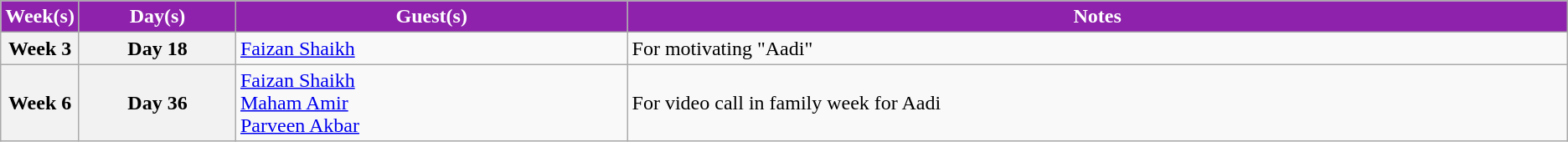<table class="wikitable">
<tr>
<th style="background:#8E22AC; color:white; width:3%;">Week(s)</th>
<th style="background:#8E22AC; color:white; width:10%;">Day(s)</th>
<th style="background:#8E22AC; color:white; width:25%;">Guest(s)</th>
<th style="background:#8E22AC; color:white; width:60%;">Notes</th>
</tr>
<tr>
<th>Week 3</th>
<th>Day 18</th>
<td><a href='#'>Faizan Shaikh</a></td>
<td>For motivating "Aadi"</td>
</tr>
<tr>
<th>Week 6</th>
<th>Day 36</th>
<td><a href='#'>Faizan Shaikh</a><br><a href='#'>Maham Amir</a><br><a href='#'>Parveen Akbar</a></td>
<td>For video call in family week for Aadi</td>
</tr>
</table>
